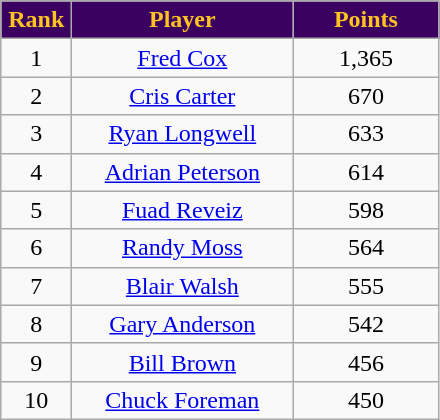<table class="wikitable" style="text-align:center">
<tr>
<th width=40px style="background:#3b0160;color:#ffc322">Rank</th>
<th width=140px style="background:#3b0160;color:#ffc322">Player</th>
<th width=90px style="background:#3b0160;color:#ffc322">Points</th>
</tr>
<tr>
<td>1</td>
<td><a href='#'>Fred Cox</a></td>
<td>1,365</td>
</tr>
<tr>
<td>2</td>
<td><a href='#'>Cris Carter</a></td>
<td>670</td>
</tr>
<tr>
<td>3</td>
<td><a href='#'>Ryan Longwell</a></td>
<td>633</td>
</tr>
<tr>
<td>4</td>
<td><a href='#'>Adrian Peterson</a></td>
<td>614</td>
</tr>
<tr>
<td>5</td>
<td><a href='#'>Fuad Reveiz</a></td>
<td>598</td>
</tr>
<tr>
<td>6</td>
<td><a href='#'>Randy Moss</a></td>
<td>564</td>
</tr>
<tr>
<td>7</td>
<td><a href='#'>Blair Walsh</a></td>
<td>555</td>
</tr>
<tr>
<td>8</td>
<td><a href='#'>Gary Anderson</a></td>
<td>542</td>
</tr>
<tr>
<td>9</td>
<td><a href='#'>Bill Brown</a></td>
<td>456</td>
</tr>
<tr>
<td>10</td>
<td><a href='#'>Chuck Foreman</a></td>
<td>450</td>
</tr>
</table>
